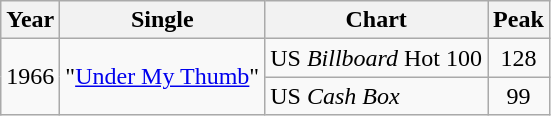<table class="wikitable">
<tr>
<th>Year</th>
<th>Single</th>
<th>Chart</th>
<th>Peak</th>
</tr>
<tr>
<td rowspan="2">1966</td>
<td rowspan="2">"<a href='#'>Under My Thumb</a>"</td>
<td>US <em>Billboard</em> Hot 100</td>
<td align="center">128</td>
</tr>
<tr>
<td>US <em>Cash Box</em></td>
<td align="center">99</td>
</tr>
</table>
